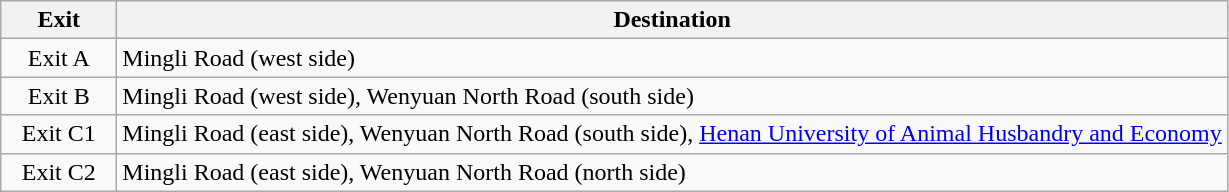<table class="wikitable">
<tr>
<th style="width:70px" colspan="2">Exit</th>
<th>Destination</th>
</tr>
<tr>
<td align="center" colspan="2">Exit A</td>
<td>Mingli Road (west side)</td>
</tr>
<tr>
<td align="center" colspan="2">Exit B</td>
<td>Mingli Road (west side), Wenyuan North Road (south side)</td>
</tr>
<tr>
<td align="center" colspan="2">Exit C1</td>
<td>Mingli Road (east side), Wenyuan North Road (south side), <a href='#'>Henan University of Animal Husbandry and Economy</a></td>
</tr>
<tr>
<td align="center" colspan="2">Exit C2</td>
<td>Mingli Road (east side), Wenyuan North Road (north side)</td>
</tr>
</table>
